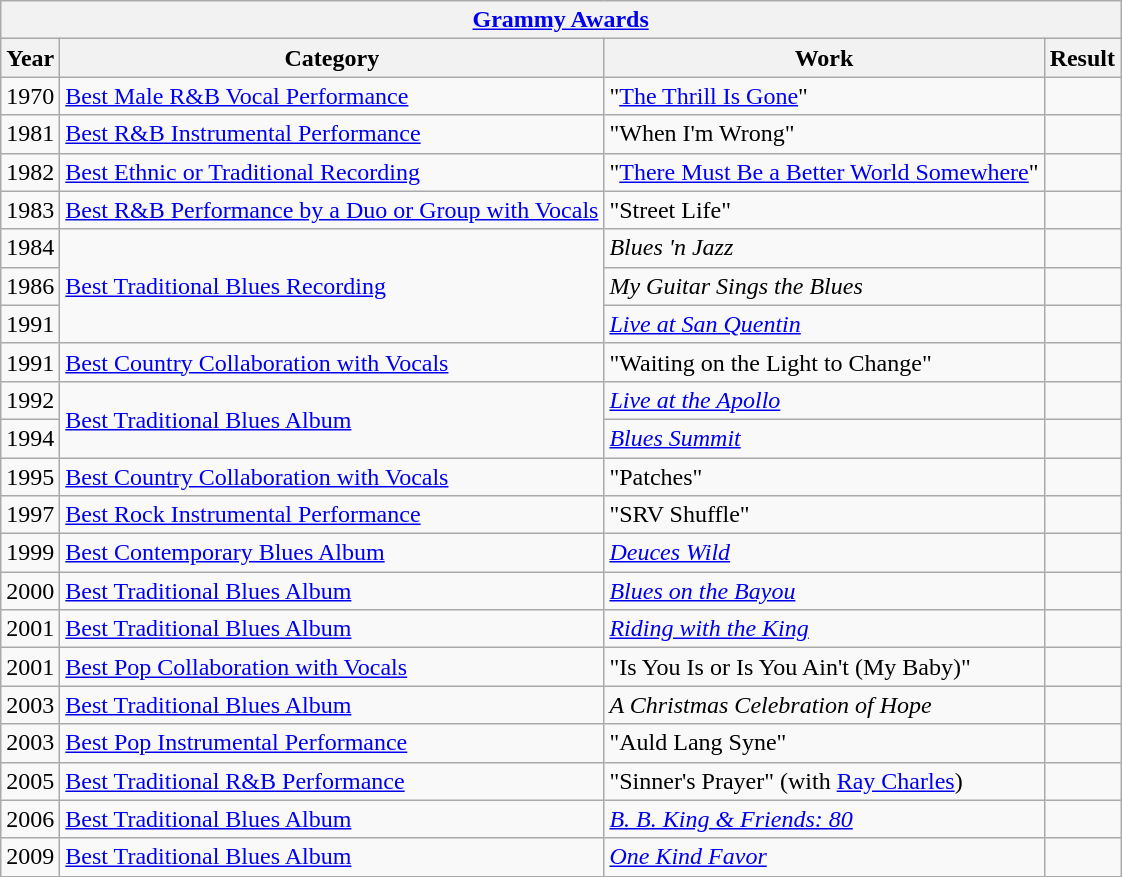<table class="wikitable">
<tr>
<th colspan=4><a href='#'>Grammy Awards</a></th>
</tr>
<tr>
<th>Year</th>
<th>Category</th>
<th>Work</th>
<th>Result</th>
</tr>
<tr>
<td>1970</td>
<td><a href='#'>Best Male R&B Vocal Performance</a></td>
<td>"<a href='#'>The Thrill Is Gone</a>"</td>
<td></td>
</tr>
<tr>
<td>1981</td>
<td><a href='#'>Best R&B Instrumental Performance</a></td>
<td>"When I'm Wrong"</td>
<td></td>
</tr>
<tr>
<td>1982</td>
<td><a href='#'>Best Ethnic or Traditional Recording</a></td>
<td>"<a href='#'>There Must Be a Better World Somewhere</a>"</td>
<td></td>
</tr>
<tr>
<td>1983</td>
<td><a href='#'>Best R&B Performance by a Duo or Group with Vocals</a></td>
<td>"Street Life"</td>
<td></td>
</tr>
<tr>
<td>1984</td>
<td rowspan=3><a href='#'>Best Traditional Blues Recording</a></td>
<td><em>Blues 'n Jazz</em></td>
<td></td>
</tr>
<tr>
<td>1986</td>
<td><em>My Guitar Sings the Blues</em></td>
<td></td>
</tr>
<tr>
<td>1991</td>
<td><em><a href='#'>Live at San Quentin</a></em></td>
<td></td>
</tr>
<tr>
<td>1991</td>
<td><a href='#'>Best Country Collaboration with Vocals</a></td>
<td>"Waiting on the Light to Change"</td>
<td></td>
</tr>
<tr>
<td>1992</td>
<td rowspan=2><a href='#'>Best Traditional Blues Album</a></td>
<td><em><a href='#'>Live at the Apollo</a></em></td>
<td></td>
</tr>
<tr>
<td>1994</td>
<td><em><a href='#'>Blues Summit</a></em></td>
<td></td>
</tr>
<tr>
<td>1995</td>
<td><a href='#'>Best Country Collaboration with Vocals</a></td>
<td>"Patches"</td>
<td></td>
</tr>
<tr>
<td>1997</td>
<td><a href='#'>Best Rock Instrumental Performance</a></td>
<td>"SRV Shuffle"</td>
<td></td>
</tr>
<tr>
<td>1999</td>
<td><a href='#'>Best Contemporary Blues Album</a></td>
<td><em><a href='#'>Deuces Wild</a></em></td>
<td></td>
</tr>
<tr>
<td>2000</td>
<td><a href='#'>Best Traditional Blues Album</a></td>
<td><em><a href='#'>Blues on the Bayou</a></em></td>
<td></td>
</tr>
<tr>
<td>2001</td>
<td><a href='#'>Best Traditional Blues Album</a></td>
<td><em><a href='#'>Riding with the King</a></em></td>
<td></td>
</tr>
<tr>
<td>2001</td>
<td><a href='#'>Best Pop Collaboration with Vocals</a></td>
<td>"Is You Is or Is You Ain't (My Baby)"</td>
<td></td>
</tr>
<tr>
<td>2003</td>
<td><a href='#'>Best Traditional Blues Album</a></td>
<td><em>A Christmas Celebration of Hope</em></td>
<td></td>
</tr>
<tr>
<td>2003</td>
<td><a href='#'>Best Pop Instrumental Performance</a></td>
<td>"Auld Lang Syne"</td>
<td></td>
</tr>
<tr>
<td>2005</td>
<td><a href='#'>Best Traditional R&B Performance</a></td>
<td>"Sinner's Prayer" (with <a href='#'>Ray Charles</a>)</td>
<td></td>
</tr>
<tr>
<td>2006</td>
<td><a href='#'>Best Traditional Blues Album</a></td>
<td><em><a href='#'>B. B. King & Friends: 80</a></em></td>
<td></td>
</tr>
<tr>
<td>2009</td>
<td><a href='#'>Best Traditional Blues Album</a></td>
<td><em><a href='#'>One Kind Favor</a></em></td>
<td></td>
</tr>
</table>
